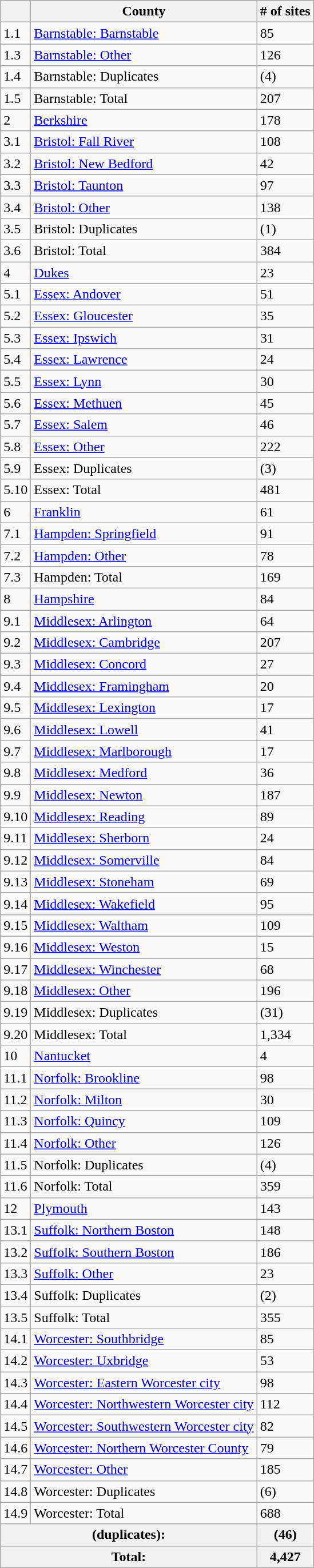<table class="wikitable sortable">
<tr>
<th></th>
<th><strong>County</strong></th>
<th><strong># of sites</strong></th>
</tr>
<tr ->
<td>1.1</td>
<td><a href='#'>Barnstable: Barnstable</a></td>
<td>85</td>
</tr>
<tr ->
<td>1.3</td>
<td><a href='#'>Barnstable: Other</a></td>
<td>126</td>
</tr>
<tr>
<td>1.4</td>
<td>Barnstable: Duplicates</td>
<td>(4)</td>
</tr>
<tr ->
<td>1.5</td>
<td>Barnstable: Total</td>
<td>207</td>
</tr>
<tr ->
<td>2</td>
<td><a href='#'>Berkshire</a></td>
<td>178</td>
</tr>
<tr ->
<td>3.1</td>
<td><a href='#'>Bristol: Fall River</a></td>
<td>108</td>
</tr>
<tr ->
<td>3.2</td>
<td><a href='#'>Bristol: New Bedford</a></td>
<td>42</td>
</tr>
<tr ->
<td>3.3</td>
<td><a href='#'>Bristol: Taunton</a></td>
<td>97</td>
</tr>
<tr ->
<td>3.4</td>
<td><a href='#'>Bristol: Other</a></td>
<td>138</td>
</tr>
<tr ->
<td>3.5</td>
<td>Bristol: Duplicates</td>
<td>(1)</td>
</tr>
<tr ->
<td>3.6</td>
<td>Bristol: Total</td>
<td>384</td>
</tr>
<tr ->
<td>4</td>
<td><a href='#'>Dukes</a></td>
<td>23</td>
</tr>
<tr ->
<td>5.1</td>
<td><a href='#'>Essex: Andover</a></td>
<td>51</td>
</tr>
<tr ->
<td>5.2</td>
<td><a href='#'>Essex: Gloucester</a></td>
<td>35</td>
</tr>
<tr ->
<td>5.3</td>
<td><a href='#'>Essex: Ipswich</a></td>
<td>31</td>
</tr>
<tr ->
<td>5.4</td>
<td><a href='#'>Essex: Lawrence</a></td>
<td>24</td>
</tr>
<tr ->
<td>5.5</td>
<td><a href='#'>Essex: Lynn</a></td>
<td>30</td>
</tr>
<tr ->
<td>5.6</td>
<td><a href='#'>Essex: Methuen</a></td>
<td>45</td>
</tr>
<tr ->
<td>5.7</td>
<td><a href='#'>Essex: Salem</a></td>
<td>46</td>
</tr>
<tr ->
<td>5.8</td>
<td><a href='#'>Essex: Other</a></td>
<td>222</td>
</tr>
<tr ->
<td>5.9</td>
<td>Essex: Duplicates</td>
<td>(3)</td>
</tr>
<tr ->
<td>5.10</td>
<td>Essex: Total</td>
<td>481</td>
</tr>
<tr ->
<td>6</td>
<td><a href='#'>Franklin</a></td>
<td>61</td>
</tr>
<tr ->
<td>7.1</td>
<td><a href='#'>Hampden: Springfield</a></td>
<td>91</td>
</tr>
<tr ->
<td>7.2</td>
<td><a href='#'>Hampden: Other</a></td>
<td>78</td>
</tr>
<tr ->
<td>7.3</td>
<td>Hampden: Total</td>
<td>169</td>
</tr>
<tr ->
<td>8</td>
<td><a href='#'>Hampshire</a></td>
<td>84</td>
</tr>
<tr ->
<td>9.1</td>
<td><a href='#'>Middlesex: Arlington</a></td>
<td>64</td>
</tr>
<tr ->
<td>9.2</td>
<td><a href='#'>Middlesex: Cambridge</a></td>
<td>207</td>
</tr>
<tr ->
<td>9.3</td>
<td><a href='#'>Middlesex: Concord</a></td>
<td>27</td>
</tr>
<tr ->
<td>9.4</td>
<td><a href='#'>Middlesex: Framingham</a></td>
<td>20</td>
</tr>
<tr ->
<td>9.5</td>
<td><a href='#'>Middlesex: Lexington</a></td>
<td>17</td>
</tr>
<tr ->
<td>9.6</td>
<td><a href='#'>Middlesex: Lowell</a></td>
<td>41</td>
</tr>
<tr ->
<td>9.7</td>
<td><a href='#'>Middlesex: Marlborough</a></td>
<td>17</td>
</tr>
<tr ->
<td>9.8</td>
<td><a href='#'>Middlesex: Medford</a></td>
<td>36</td>
</tr>
<tr ->
<td>9.9</td>
<td><a href='#'>Middlesex: Newton</a></td>
<td>187</td>
</tr>
<tr ->
<td>9.10</td>
<td><a href='#'>Middlesex: Reading</a></td>
<td>89</td>
</tr>
<tr ->
<td>9.11</td>
<td><a href='#'>Middlesex: Sherborn</a></td>
<td>24</td>
</tr>
<tr ->
<td>9.12</td>
<td><a href='#'>Middlesex: Somerville</a></td>
<td>84</td>
</tr>
<tr ->
<td>9.13</td>
<td><a href='#'>Middlesex: Stoneham</a></td>
<td>69</td>
</tr>
<tr ->
<td>9.14</td>
<td><a href='#'>Middlesex: Wakefield</a></td>
<td>95</td>
</tr>
<tr ->
<td>9.15</td>
<td><a href='#'>Middlesex: Waltham</a></td>
<td>109</td>
</tr>
<tr ->
<td>9.16</td>
<td><a href='#'>Middlesex: Weston</a></td>
<td>15</td>
</tr>
<tr ->
<td>9.17</td>
<td><a href='#'>Middlesex: Winchester</a></td>
<td>68</td>
</tr>
<tr ->
<td>9.18</td>
<td><a href='#'>Middlesex: Other</a></td>
<td>196</td>
</tr>
<tr ->
<td>9.19</td>
<td>Middlesex: Duplicates</td>
<td>(31)</td>
</tr>
<tr ->
<td>9.20</td>
<td>Middlesex: Total</td>
<td>1,334</td>
</tr>
<tr ->
<td>10</td>
<td><a href='#'>Nantucket</a></td>
<td>4</td>
</tr>
<tr ->
<td>11.1</td>
<td><a href='#'>Norfolk: Brookline</a></td>
<td>98</td>
</tr>
<tr ->
<td>11.2</td>
<td><a href='#'>Norfolk: Milton</a></td>
<td>30</td>
</tr>
<tr ->
<td>11.3</td>
<td><a href='#'>Norfolk: Quincy</a></td>
<td>109</td>
</tr>
<tr ->
<td>11.4</td>
<td><a href='#'>Norfolk: Other</a></td>
<td>126</td>
</tr>
<tr ->
<td>11.5</td>
<td>Norfolk: Duplicates</td>
<td>(4)</td>
</tr>
<tr ->
<td>11.6</td>
<td>Norfolk: Total</td>
<td>359</td>
</tr>
<tr ->
<td>12</td>
<td><a href='#'>Plymouth</a></td>
<td>143</td>
</tr>
<tr ->
<td>13.1</td>
<td><a href='#'>Suffolk: Northern Boston</a></td>
<td>148</td>
</tr>
<tr ->
<td>13.2</td>
<td><a href='#'>Suffolk: Southern Boston</a></td>
<td>186</td>
</tr>
<tr ->
<td>13.3</td>
<td><a href='#'>Suffolk: Other</a></td>
<td>23</td>
</tr>
<tr ->
<td>13.4</td>
<td>Suffolk: Duplicates</td>
<td>(2)</td>
</tr>
<tr ->
<td>13.5</td>
<td>Suffolk: Total</td>
<td>355</td>
</tr>
<tr ->
<td>14.1</td>
<td><a href='#'>Worcester: Southbridge</a></td>
<td>85</td>
</tr>
<tr ->
<td>14.2</td>
<td><a href='#'>Worcester: Uxbridge</a></td>
<td>53</td>
</tr>
<tr ->
<td>14.3</td>
<td><a href='#'>Worcester: Eastern Worcester city</a></td>
<td>98</td>
</tr>
<tr ->
<td>14.4</td>
<td><a href='#'>Worcester: Northwestern Worcester city</a></td>
<td>112</td>
</tr>
<tr ->
<td>14.5</td>
<td><a href='#'>Worcester: Southwestern Worcester city</a></td>
<td>82</td>
</tr>
<tr ->
<td>14.6</td>
<td><a href='#'>Worcester: Northern Worcester County</a></td>
<td>79</td>
</tr>
<tr ->
<td>14.7</td>
<td><a href='#'>Worcester: Other</a></td>
<td>185</td>
</tr>
<tr ->
<td>14.8</td>
<td>Worcester: Duplicates</td>
<td>(6)</td>
</tr>
<tr ->
<td>14.9</td>
<td>Worcester: Total</td>
<td>688</td>
</tr>
<tr class="sortbottom">
<th colspan="2">(duplicates):</th>
<th>(46)</th>
</tr>
<tr class="sortbottom">
<th colspan="2">Total:</th>
<th>4,427</th>
</tr>
</table>
